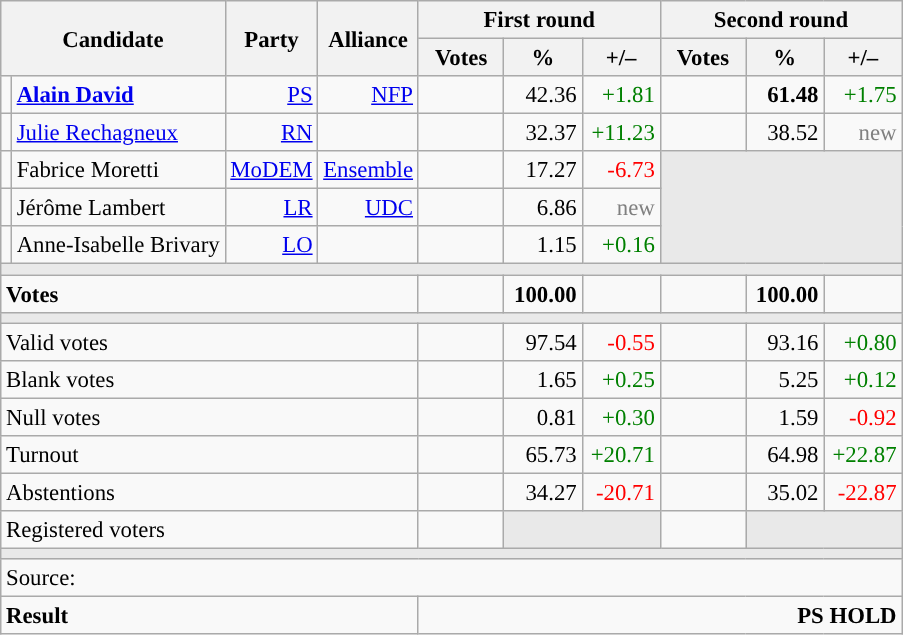<table class="wikitable" style="text-align:right;font-size:95%;">
<tr>
<th rowspan="2" colspan="2">Candidate</th>
<th colspan="1" rowspan="2">Party</th>
<th colspan="1" rowspan="2">Alliance</th>
<th colspan="3">First round</th>
<th colspan="3">Second round</th>
</tr>
<tr>
<th style="width:50px;">Votes</th>
<th style="width:45px;">%</th>
<th style="width:45px;">+/–</th>
<th style="width:50px;">Votes</th>
<th style="width:45px;">%</th>
<th style="width:45px;">+/–</th>
</tr>
<tr>
<td style="color:inherit;background:"></td>
<td style="text-align:left;"><strong><a href='#'>Alain David</a></strong></td>
<td><a href='#'>PS</a></td>
<td><a href='#'>NFP</a></td>
<td></td>
<td>42.36</td>
<td style="color:green;">+1.81</td>
<td><strong></strong></td>
<td><strong>61.48</strong></td>
<td style="color:green;">+1.75</td>
</tr>
<tr>
<td style="color:inherit;background:"></td>
<td style="text-align:left;"><a href='#'>Julie Rechagneux</a></td>
<td><a href='#'>RN</a></td>
<td></td>
<td></td>
<td>32.37</td>
<td style="color:green;">+11.23</td>
<td></td>
<td>38.52</td>
<td style="color:grey;">new</td>
</tr>
<tr>
<td style="color:inherit;background:"></td>
<td style="text-align:left;">Fabrice Moretti</td>
<td><a href='#'>MoDEM</a></td>
<td><a href='#'>Ensemble</a></td>
<td></td>
<td>17.27</td>
<td style="color:red;">-6.73</td>
<td colspan="3" rowspan="3" style="background:#E9E9E9;"></td>
</tr>
<tr>
<td style="color:inherit;background:"></td>
<td style="text-align:left;">Jérôme Lambert</td>
<td><a href='#'>LR</a></td>
<td><a href='#'>UDC</a></td>
<td></td>
<td>6.86</td>
<td style="color:grey;">new</td>
</tr>
<tr>
<td style="color:inherit;background:"></td>
<td style="text-align:left;">Anne-Isabelle Brivary</td>
<td><a href='#'>LO</a></td>
<td></td>
<td></td>
<td>1.15</td>
<td style="color:green;">+0.16</td>
</tr>
<tr>
<td colspan="10" style="background:#E9E9E9;"></td>
</tr>
<tr style="font-weight:bold;">
<td colspan="4" style="text-align:left;">Votes</td>
<td></td>
<td>100.00</td>
<td></td>
<td></td>
<td>100.00</td>
<td></td>
</tr>
<tr>
<td colspan="10" style="background:#E9E9E9;"></td>
</tr>
<tr>
<td colspan="4" style="text-align:left;">Valid votes</td>
<td></td>
<td>97.54</td>
<td style="color:red;">-0.55</td>
<td></td>
<td>93.16</td>
<td style="color:green;">+0.80</td>
</tr>
<tr>
<td colspan="4" style="text-align:left;">Blank votes</td>
<td></td>
<td>1.65</td>
<td style="color:green;">+0.25</td>
<td></td>
<td>5.25</td>
<td style="color:green;">+0.12</td>
</tr>
<tr>
<td colspan="4" style="text-align:left;">Null votes</td>
<td></td>
<td>0.81</td>
<td style="color:green;">+0.30</td>
<td></td>
<td>1.59</td>
<td style="color:red;">-0.92</td>
</tr>
<tr>
<td colspan="4" style="text-align:left;">Turnout</td>
<td></td>
<td>65.73</td>
<td style="color:green;">+20.71</td>
<td></td>
<td>64.98</td>
<td style="color:green;">+22.87</td>
</tr>
<tr>
<td colspan="4" style="text-align:left;">Abstentions</td>
<td></td>
<td>34.27</td>
<td style="color:red;">-20.71</td>
<td></td>
<td>35.02</td>
<td style="color:red;">-22.87</td>
</tr>
<tr>
<td colspan="4" style="text-align:left;">Registered voters</td>
<td></td>
<td colspan="2" style="background:#E9E9E9;"></td>
<td></td>
<td colspan="2" style="background:#E9E9E9;"></td>
</tr>
<tr>
<td colspan="10" style="background:#E9E9E9;"></td>
</tr>
<tr>
<td colspan="10" style="text-align:left;">Source: </td>
</tr>
<tr style="font-weight:bold">
<td colspan="4" style="text-align:left;">Result</td>
<td colspan="6" style="background-color:">PS HOLD</td>
</tr>
</table>
